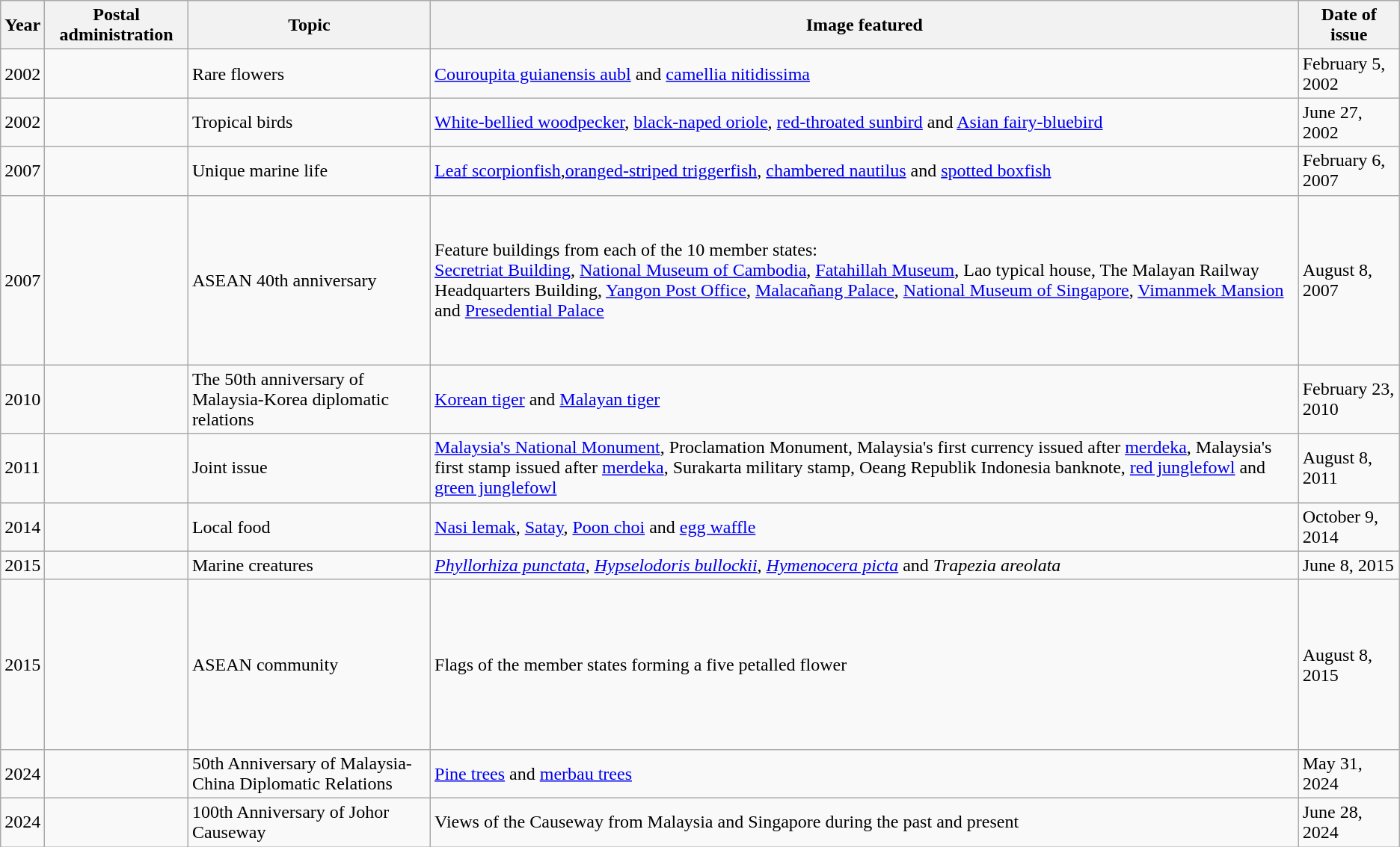<table class="wikitable">
<tr>
<th>Year</th>
<th>Postal administration</th>
<th>Topic</th>
<th>Image featured</th>
<th>Date of issue</th>
</tr>
<tr>
<td>2002</td>
<td></td>
<td>Rare flowers</td>
<td><a href='#'>Couroupita guianensis aubl</a> and <a href='#'>camellia nitidissima</a></td>
<td>February 5, 2002</td>
</tr>
<tr>
<td>2002</td>
<td></td>
<td>Tropical birds</td>
<td><a href='#'>White-bellied woodpecker</a>, <a href='#'>black-naped oriole</a>, <a href='#'>red-throated sunbird</a> and <a href='#'>Asian fairy-bluebird</a></td>
<td>June 27, 2002</td>
</tr>
<tr>
<td>2007</td>
<td></td>
<td>Unique marine life</td>
<td><a href='#'>Leaf scorpionfish</a>,<a href='#'>oranged-striped triggerfish</a>, <a href='#'>chambered nautilus</a> and <a href='#'>spotted boxfish</a></td>
<td>February 6, 2007</td>
</tr>
<tr>
<td>2007</td>
<td><br><br><br><br><br><br><br><br></td>
<td>ASEAN 40th anniversary</td>
<td>Feature buildings from each of the 10 member states:<br><a href='#'>Secretriat Building</a>, <a href='#'>National Museum of Cambodia</a>, <a href='#'>Fatahillah Museum</a>, Lao typical house, The Malayan Railway Headquarters Building, <a href='#'>Yangon Post Office</a>, <a href='#'>Malacañang Palace</a>, <a href='#'>National Museum of Singapore</a>, <a href='#'>Vimanmek Mansion</a> and <a href='#'>Presedential Palace</a></td>
<td>August 8, 2007</td>
</tr>
<tr>
<td>2010</td>
<td></td>
<td>The 50th anniversary of Malaysia-Korea diplomatic relations</td>
<td><a href='#'>Korean tiger</a> and <a href='#'>Malayan tiger</a></td>
<td>February 23, 2010</td>
</tr>
<tr>
<td>2011</td>
<td></td>
<td>Joint issue</td>
<td><a href='#'>Malaysia's National Monument</a>, Proclamation Monument, Malaysia's first currency issued after <a href='#'>merdeka</a>, Malaysia's first stamp issued after <a href='#'>merdeka</a>, Surakarta military stamp, Oeang Republik Indonesia banknote, <a href='#'>red junglefowl</a> and <a href='#'>green junglefowl</a></td>
<td>August 8, 2011</td>
</tr>
<tr>
<td>2014</td>
<td></td>
<td>Local food</td>
<td><a href='#'>Nasi lemak</a>, <a href='#'>Satay</a>, <a href='#'>Poon choi</a> and <a href='#'>egg waffle</a></td>
<td>October 9, 2014</td>
</tr>
<tr>
<td>2015</td>
<td></td>
<td>Marine creatures</td>
<td><em><a href='#'>Phyllorhiza punctata</a></em>, <em><a href='#'>Hypselodoris bullockii</a></em>, <em><a href='#'>Hymenocera picta</a></em> and <em>Trapezia areolata</em></td>
<td>June 8, 2015</td>
</tr>
<tr>
<td>2015</td>
<td><br><br><br><br><br><br><br><br></td>
<td>ASEAN community</td>
<td>Flags of the member states forming a five petalled flower</td>
<td>August 8, 2015</td>
</tr>
<tr>
<td>2024</td>
<td></td>
<td>50th Anniversary of Malaysia-China Diplomatic Relations</td>
<td><a href='#'>Pine trees</a> and <a href='#'>merbau trees</a></td>
<td>May 31, 2024</td>
</tr>
<tr>
<td>2024</td>
<td></td>
<td>100th Anniversary of Johor Causeway</td>
<td>Views of the Causeway from Malaysia and Singapore during the past and present</td>
<td>June 28, 2024</td>
</tr>
</table>
